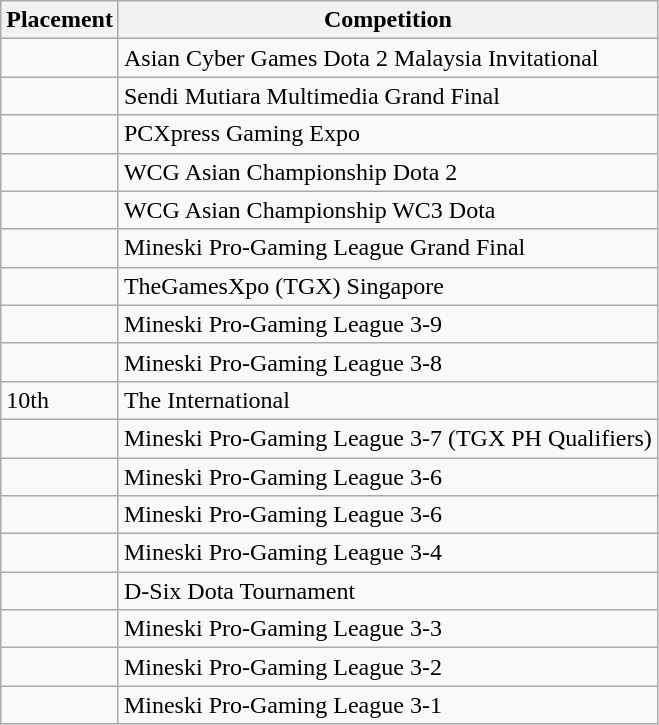<table class="wikitable">
<tr>
<th>Placement</th>
<th>Competition</th>
</tr>
<tr>
<td></td>
<td>Asian Cyber Games Dota 2 Malaysia Invitational</td>
</tr>
<tr>
<td></td>
<td>Sendi Mutiara Multimedia Grand Final</td>
</tr>
<tr>
<td></td>
<td>PCXpress Gaming Expo</td>
</tr>
<tr>
<td></td>
<td>WCG Asian Championship Dota 2</td>
</tr>
<tr>
<td></td>
<td>WCG Asian Championship WC3 Dota</td>
</tr>
<tr>
<td></td>
<td>Mineski Pro-Gaming League Grand Final</td>
</tr>
<tr>
<td></td>
<td>TheGamesXpo (TGX) Singapore</td>
</tr>
<tr>
<td></td>
<td>Mineski Pro-Gaming League 3-9</td>
</tr>
<tr>
<td></td>
<td>Mineski Pro-Gaming League 3-8</td>
</tr>
<tr>
<td>10th</td>
<td>The International</td>
</tr>
<tr>
<td></td>
<td>Mineski Pro-Gaming League 3-7 (TGX PH Qualifiers)</td>
</tr>
<tr>
<td></td>
<td>Mineski Pro-Gaming League 3-6</td>
</tr>
<tr>
<td></td>
<td>Mineski Pro-Gaming League 3-6</td>
</tr>
<tr>
<td></td>
<td>Mineski Pro-Gaming League 3-4</td>
</tr>
<tr>
<td></td>
<td>D-Six Dota Tournament</td>
</tr>
<tr>
<td></td>
<td>Mineski Pro-Gaming League 3-3</td>
</tr>
<tr>
<td></td>
<td>Mineski Pro-Gaming League 3-2</td>
</tr>
<tr>
<td></td>
<td>Mineski Pro-Gaming League 3-1</td>
</tr>
</table>
